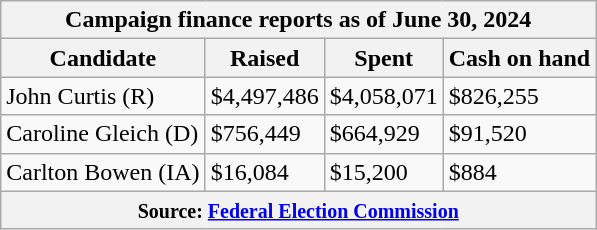<table class="wikitable sortable">
<tr>
<th colspan=4>Campaign finance reports as of June 30, 2024</th>
</tr>
<tr style="text-align:center;">
<th>Candidate</th>
<th>Raised</th>
<th>Spent</th>
<th>Cash on hand</th>
</tr>
<tr>
<td>John Curtis (R)</td>
<td>$4,497,486</td>
<td>$4,058,071</td>
<td>$826,255</td>
</tr>
<tr>
<td>Caroline Gleich (D)</td>
<td>$756,449</td>
<td>$664,929</td>
<td>$91,520</td>
</tr>
<tr>
<td>Carlton Bowen (IA)</td>
<td>$16,084</td>
<td>$15,200</td>
<td>$884</td>
</tr>
<tr>
<th colspan="4"><small>Source: <a href='#'>Federal Election Commission</a></small></th>
</tr>
</table>
